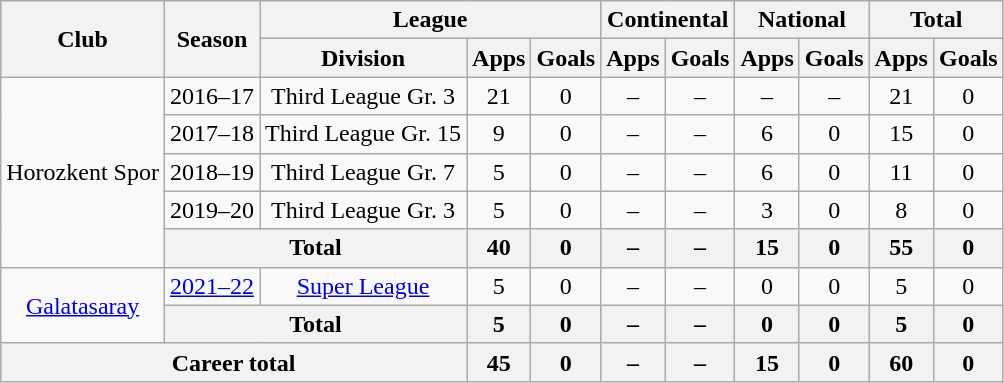<table class="wikitable" style="text-align: center;">
<tr>
<th rowspan=2>Club</th>
<th rowspan=2>Season</th>
<th colspan=3>League</th>
<th colspan=2>Continental</th>
<th colspan=2>National</th>
<th colspan=2>Total</th>
</tr>
<tr>
<th>Division</th>
<th>Apps</th>
<th>Goals</th>
<th>Apps</th>
<th>Goals</th>
<th>Apps</th>
<th>Goals</th>
<th>Apps</th>
<th>Goals</th>
</tr>
<tr>
<td rowspan=5>Horozkent Spor</td>
<td>2016–17</td>
<td>Third League  Gr. 3</td>
<td>21</td>
<td>0</td>
<td>–</td>
<td>–</td>
<td>–</td>
<td>–</td>
<td>21</td>
<td>0</td>
</tr>
<tr>
<td>2017–18</td>
<td>Third League Gr. 15</td>
<td>9</td>
<td>0</td>
<td>–</td>
<td>–</td>
<td>6</td>
<td>0</td>
<td>15</td>
<td>0</td>
</tr>
<tr>
<td>2018–19</td>
<td>Third League Gr. 7</td>
<td>5</td>
<td>0</td>
<td>–</td>
<td>–</td>
<td>6</td>
<td>0</td>
<td>11</td>
<td>0</td>
</tr>
<tr>
<td>2019–20</td>
<td>Third League Gr. 3</td>
<td>5</td>
<td>0</td>
<td>–</td>
<td>–</td>
<td>3</td>
<td>0</td>
<td>8</td>
<td>0</td>
</tr>
<tr>
<th colspan="2">Total</th>
<th>40</th>
<th>0</th>
<th>–</th>
<th>–</th>
<th>15</th>
<th>0</th>
<th>55</th>
<th>0</th>
</tr>
<tr>
<td rowspan=2><a href='#'>Galatasaray</a></td>
<td><a href='#'>2021–22</a></td>
<td><a href='#'>Super League</a></td>
<td>5</td>
<td>0</td>
<td>–</td>
<td>–</td>
<td>0</td>
<td>0</td>
<td>5</td>
<td>0</td>
</tr>
<tr>
<th colspan="2">Total</th>
<th>5</th>
<th>0</th>
<th>–</th>
<th>–</th>
<th>0</th>
<th>0</th>
<th>5</th>
<th>0</th>
</tr>
<tr>
<th colspan=3>Career total</th>
<th>45</th>
<th>0</th>
<th>–</th>
<th>–</th>
<th>15</th>
<th>0</th>
<th>60</th>
<th>0</th>
</tr>
</table>
